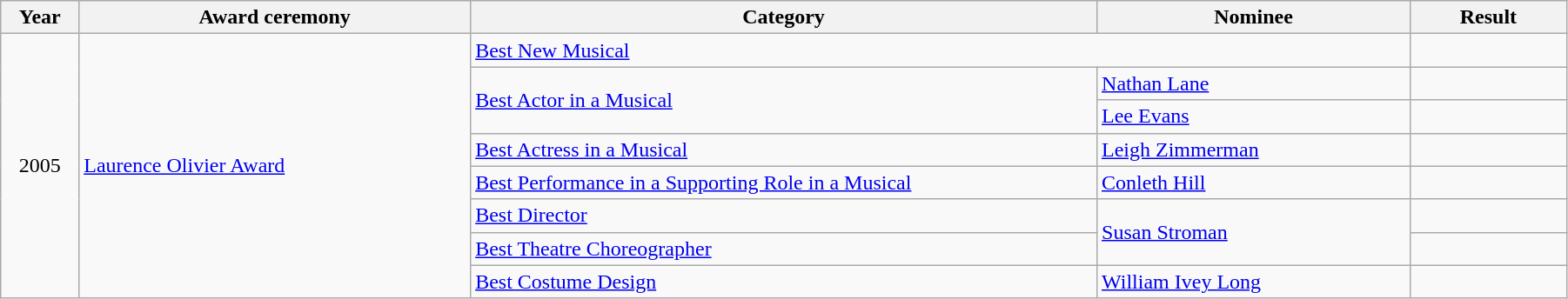<table class="wikitable" width="95%">
<tr>
<th width="5%">Year</th>
<th width="25%">Award ceremony</th>
<th width="40%">Category</th>
<th width="20%">Nominee</th>
<th width="10%">Result</th>
</tr>
<tr>
<td rowspan="8" align="center">2005</td>
<td rowspan="8"><a href='#'>Laurence Olivier Award</a></td>
<td colspan="2"><a href='#'>Best New Musical</a></td>
<td></td>
</tr>
<tr>
<td rowspan="2"><a href='#'>Best Actor in a Musical</a></td>
<td><a href='#'>Nathan Lane</a></td>
<td></td>
</tr>
<tr>
<td><a href='#'>Lee Evans</a></td>
<td></td>
</tr>
<tr>
<td><a href='#'>Best Actress in a Musical</a></td>
<td><a href='#'>Leigh Zimmerman</a></td>
<td></td>
</tr>
<tr>
<td><a href='#'>Best Performance in a Supporting Role in a Musical</a></td>
<td><a href='#'>Conleth Hill</a></td>
<td></td>
</tr>
<tr>
<td><a href='#'>Best Director</a></td>
<td rowspan="2"><a href='#'>Susan Stroman</a></td>
<td></td>
</tr>
<tr>
<td><a href='#'>Best Theatre Choreographer</a></td>
<td></td>
</tr>
<tr>
<td><a href='#'>Best Costume Design</a></td>
<td><a href='#'>William Ivey Long</a></td>
<td></td>
</tr>
</table>
